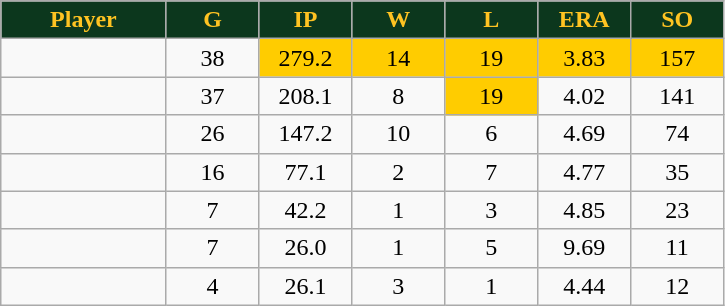<table class="wikitable sortable">
<tr>
<th style="background:#0C371D;color:#ffc322;" width="16%">Player</th>
<th style="background:#0C371D;color:#ffc322;" width="9%">G</th>
<th style="background:#0C371D;color:#ffc322;" width="9%">IP</th>
<th style="background:#0C371D;color:#ffc322;" width="9%">W</th>
<th style="background:#0C371D;color:#ffc322;" width="9%">L</th>
<th style="background:#0C371D;color:#ffc322;" width="9%">ERA</th>
<th style="background:#0C371D;color:#ffc322;" width="9%">SO</th>
</tr>
<tr align="center">
<td></td>
<td>38</td>
<td bgcolor="#FFCC00">279.2</td>
<td bgcolor="#FFCC00">14</td>
<td bgcolor="#FFCC00">19</td>
<td bgcolor="#FFCC00">3.83</td>
<td bgcolor="#FFCC00">157</td>
</tr>
<tr align="center">
<td></td>
<td>37</td>
<td>208.1</td>
<td>8</td>
<td bgcolor="#FFCC00">19</td>
<td>4.02</td>
<td>141</td>
</tr>
<tr align="center">
<td></td>
<td>26</td>
<td>147.2</td>
<td>10</td>
<td>6</td>
<td>4.69</td>
<td>74</td>
</tr>
<tr align="center">
<td></td>
<td>16</td>
<td>77.1</td>
<td>2</td>
<td>7</td>
<td>4.77</td>
<td>35</td>
</tr>
<tr align="center">
<td></td>
<td>7</td>
<td>42.2</td>
<td>1</td>
<td>3</td>
<td>4.85</td>
<td>23</td>
</tr>
<tr align="center">
<td></td>
<td>7</td>
<td>26.0</td>
<td>1</td>
<td>5</td>
<td>9.69</td>
<td>11</td>
</tr>
<tr align="center">
<td></td>
<td>4</td>
<td>26.1</td>
<td>3</td>
<td>1</td>
<td>4.44</td>
<td>12</td>
</tr>
</table>
